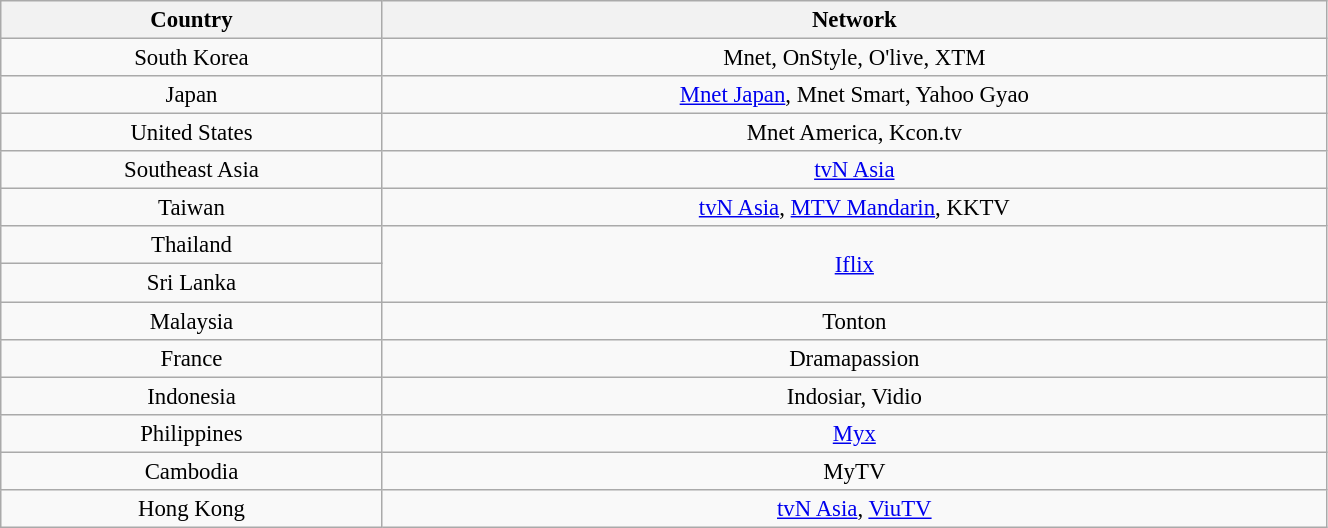<table class="wikitable"  style="width:70%; text-align:center; font-size:95%">
<tr>
<th>Country</th>
<th>Network</th>
</tr>
<tr>
<td>South Korea</td>
<td>Mnet, OnStyle, O'live, XTM</td>
</tr>
<tr>
<td>Japan</td>
<td><a href='#'>Mnet Japan</a>, Mnet Smart, Yahoo Gyao</td>
</tr>
<tr>
<td>United States</td>
<td>Mnet America, Kcon.tv</td>
</tr>
<tr>
<td>Southeast Asia</td>
<td><a href='#'>tvN Asia</a></td>
</tr>
<tr>
<td>Taiwan</td>
<td><a href='#'>tvN Asia</a>, <a href='#'>MTV Mandarin</a>, KKTV</td>
</tr>
<tr>
<td>Thailand</td>
<td rowspan=2><a href='#'>Iflix</a></td>
</tr>
<tr>
<td>Sri Lanka</td>
</tr>
<tr>
<td>Malaysia</td>
<td>Tonton</td>
</tr>
<tr>
<td>France</td>
<td>Dramapassion</td>
</tr>
<tr>
<td>Indonesia</td>
<td>Indosiar, Vidio</td>
</tr>
<tr>
<td>Philippines</td>
<td><a href='#'>Myx</a></td>
</tr>
<tr>
<td>Cambodia</td>
<td>MyTV</td>
</tr>
<tr>
<td>Hong Kong</td>
<td><a href='#'>tvN Asia</a>, <a href='#'>ViuTV</a></td>
</tr>
</table>
